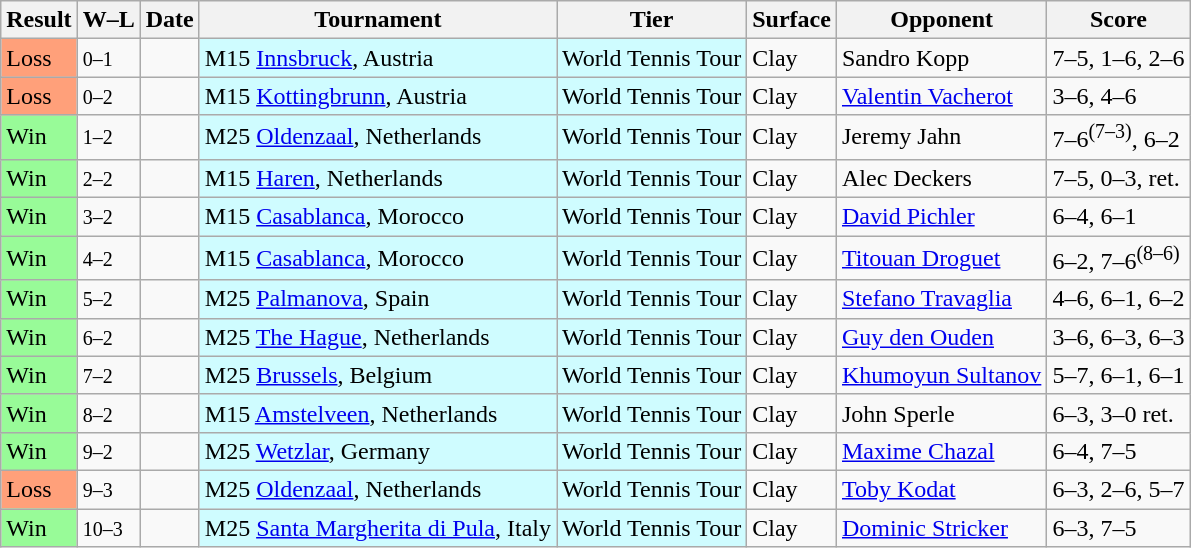<table class="sortable wikitable">
<tr>
<th>Result</th>
<th class="unsortable">W–L</th>
<th>Date</th>
<th>Tournament</th>
<th>Tier</th>
<th>Surface</th>
<th>Opponent</th>
<th class="unsortable">Score</th>
</tr>
<tr>
<td bgcolor=FFA07A>Loss</td>
<td><small>0–1</small></td>
<td></td>
<td style="background:#cffcff;">M15 <a href='#'>Innsbruck</a>, Austria</td>
<td style="background:#cffcff;">World Tennis Tour</td>
<td>Clay</td>
<td> Sandro Kopp</td>
<td>7–5, 1–6, 2–6</td>
</tr>
<tr>
<td bgcolor=FFA07A>Loss</td>
<td><small>0–2</small></td>
<td></td>
<td style="background:#cffcff;">M15 <a href='#'>Kottingbrunn</a>, Austria</td>
<td style="background:#cffcff;">World Tennis Tour</td>
<td>Clay</td>
<td> <a href='#'>Valentin Vacherot</a></td>
<td>3–6, 4–6</td>
</tr>
<tr>
<td bgcolor=98FB98>Win</td>
<td><small>1–2</small></td>
<td></td>
<td style="background:#cffcff;">M25 <a href='#'>Oldenzaal</a>, Netherlands</td>
<td style="background:#cffcff;">World Tennis Tour</td>
<td>Clay</td>
<td> Jeremy Jahn</td>
<td>7–6<sup>(7–3)</sup>, 6–2</td>
</tr>
<tr>
<td bgcolor=98FB98>Win</td>
<td><small>2–2</small></td>
<td></td>
<td style="background:#cffcff;">M15 <a href='#'>Haren</a>, Netherlands</td>
<td style="background:#cffcff;">World Tennis Tour</td>
<td>Clay</td>
<td> Alec Deckers</td>
<td>7–5, 0–3, ret.</td>
</tr>
<tr>
<td bgcolor=98FB98>Win</td>
<td><small>3–2</small></td>
<td></td>
<td style="background:#cffcff;">M15 <a href='#'>Casablanca</a>, Morocco</td>
<td style="background:#cffcff;">World Tennis Tour</td>
<td>Clay</td>
<td> <a href='#'>David Pichler</a></td>
<td>6–4, 6–1</td>
</tr>
<tr>
<td bgcolor=98FB98>Win</td>
<td><small>4–2</small></td>
<td></td>
<td style="background:#cffcff;">M15 <a href='#'>Casablanca</a>, Morocco</td>
<td style="background:#cffcff;">World Tennis Tour</td>
<td>Clay</td>
<td> <a href='#'>Titouan Droguet</a></td>
<td>6–2, 7–6<sup>(8–6)</sup></td>
</tr>
<tr>
<td bgcolor=98FB98>Win</td>
<td><small>5–2</small></td>
<td></td>
<td style="background:#cffcff;">M25 <a href='#'>Palmanova</a>, Spain</td>
<td style="background:#cffcff;">World Tennis Tour</td>
<td>Clay</td>
<td> <a href='#'>Stefano Travaglia</a></td>
<td>4–6, 6–1, 6–2</td>
</tr>
<tr>
<td bgcolor=98FB98>Win</td>
<td><small>6–2</small></td>
<td></td>
<td style="background:#cffcff;">M25 <a href='#'>The Hague</a>, Netherlands</td>
<td style="background:#cffcff;">World Tennis Tour</td>
<td>Clay</td>
<td> <a href='#'>Guy den Ouden</a></td>
<td>3–6, 6–3, 6–3</td>
</tr>
<tr>
<td bgcolor=98FB98>Win</td>
<td><small>7–2</small></td>
<td></td>
<td style="background:#cffcff;">M25 <a href='#'>Brussels</a>, Belgium</td>
<td style="background:#cffcff;">World Tennis Tour</td>
<td>Clay</td>
<td> <a href='#'>Khumoyun Sultanov</a></td>
<td>5–7, 6–1, 6–1</td>
</tr>
<tr>
<td bgcolor=98FB98>Win</td>
<td><small>8–2</small></td>
<td></td>
<td style="background:#cffcff;">M15 <a href='#'>Amstelveen</a>, Netherlands</td>
<td style="background:#cffcff;">World Tennis Tour</td>
<td>Clay</td>
<td> John Sperle</td>
<td>6–3, 3–0 ret.</td>
</tr>
<tr>
<td bgcolor=98FB98>Win</td>
<td><small>9–2</small></td>
<td></td>
<td style="background:#cffcff;">M25 <a href='#'>Wetzlar</a>, Germany</td>
<td style="background:#cffcff;">World Tennis Tour</td>
<td>Clay</td>
<td> <a href='#'>Maxime Chazal</a></td>
<td>6–4, 7–5</td>
</tr>
<tr>
<td bgcolor=FFA07A>Loss</td>
<td><small>9–3</small></td>
<td></td>
<td style="background:#cffcff;">M25 <a href='#'>Oldenzaal</a>, Netherlands</td>
<td style="background:#cffcff;">World Tennis Tour</td>
<td>Clay</td>
<td> <a href='#'>Toby Kodat</a></td>
<td>6–3, 2–6, 5–7</td>
</tr>
<tr>
<td bgcolor=98FB98>Win</td>
<td><small>10–3</small></td>
<td></td>
<td style="background:#cffcff;">M25 <a href='#'>Santa Margherita di Pula</a>, Italy</td>
<td style="background:#cffcff;">World Tennis Tour</td>
<td>Clay</td>
<td> <a href='#'>Dominic Stricker</a></td>
<td>6–3, 7–5</td>
</tr>
</table>
